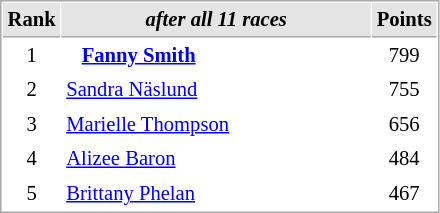<table cellspacing="1" cellpadding="3" style="border:1px solid #aaa; font-size:86%;">
<tr style="background:#e4e4e4;">
<th style="border-bottom:1px solid #aaa; width:10px;">Rank</th>
<th style="border-bottom:1px solid #aaa; width:200px;"><em>after all 11 races</em></th>
<th style="border-bottom:1px solid #aaa; width:20px;">Points</th>
</tr>
<tr>
<td align=center>1</td>
<td><strong>   <a href='#'>Fanny Smith</a></strong></td>
<td align=center>799</td>
</tr>
<tr>
<td align=center>2</td>
<td> <a href='#'>Sandra Näslund</a></td>
<td align=center>755</td>
</tr>
<tr>
<td align=center>3</td>
<td> <a href='#'>Marielle Thompson</a></td>
<td align=center>656</td>
</tr>
<tr>
<td align=center>4</td>
<td> <a href='#'>Alizee Baron</a></td>
<td align=center>484</td>
</tr>
<tr>
<td align=center>5</td>
<td> <a href='#'>Brittany Phelan</a></td>
<td align=center>467</td>
</tr>
</table>
